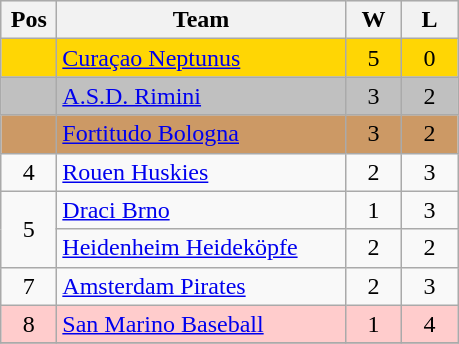<table class="wikitable gauche" style="text-align:center">
<tr bgcolor="e5e5e5">
<th width="30">Pos</th>
<th width="185">Team</th>
<th width="30">W</th>
<th width="30">L</th>
</tr>
<tr bgcolor=#FFD604>
<td></td>
<td align=left> <a href='#'>Curaçao Neptunus</a></td>
<td>5</td>
<td>0</td>
</tr>
<tr bgcolor=#C0C0C0>
<td></td>
<td align=left> <a href='#'>A.S.D. Rimini</a></td>
<td>3</td>
<td>2</td>
</tr>
<tr bgcolor=#CC9965>
<td></td>
<td align=left> <a href='#'>Fortitudo Bologna</a></td>
<td>3</td>
<td>2</td>
</tr>
<tr>
<td>4</td>
<td align=left> <a href='#'>Rouen Huskies</a></td>
<td>2</td>
<td>3</td>
</tr>
<tr>
<td rowspan=2>5</td>
<td align=left> <a href='#'>Draci Brno</a></td>
<td>1</td>
<td>3</td>
</tr>
<tr>
<td align=left> <a href='#'>Heidenheim Heideköpfe</a></td>
<td>2</td>
<td>2</td>
</tr>
<tr>
<td>7</td>
<td align=left> <a href='#'>Amsterdam Pirates</a></td>
<td>2</td>
<td>3</td>
</tr>
<tr bgcolor=#FFCCCC>
<td>8</td>
<td align=left> <a href='#'>San Marino Baseball</a></td>
<td>1</td>
<td>4</td>
</tr>
<tr>
</tr>
</table>
